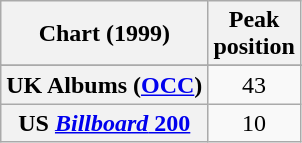<table class="wikitable sortable plainrowheaders" style="text-align:center">
<tr>
<th scope="col">Chart (1999)</th>
<th scope="col">Peak<br>position</th>
</tr>
<tr>
</tr>
<tr>
</tr>
<tr>
</tr>
<tr>
</tr>
<tr>
</tr>
<tr>
<th scope="row">UK Albums (<a href='#'>OCC</a>)</th>
<td>43</td>
</tr>
<tr>
<th scope="row">US <a href='#'><em>Billboard</em> 200</a></th>
<td>10</td>
</tr>
</table>
